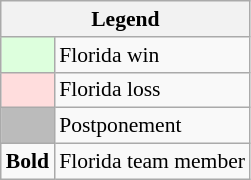<table class="wikitable" style="font-size:90%">
<tr>
<th colspan="2">Legend</th>
</tr>
<tr>
<td bgcolor="#ddffdd"> </td>
<td>Florida win</td>
</tr>
<tr>
<td bgcolor="#ffdddd"> </td>
<td>Florida loss</td>
</tr>
<tr>
<td bgcolor="#bbbbbb"> </td>
<td>Postponement</td>
</tr>
<tr>
<td><strong>Bold</strong></td>
<td>Florida team member</td>
</tr>
</table>
